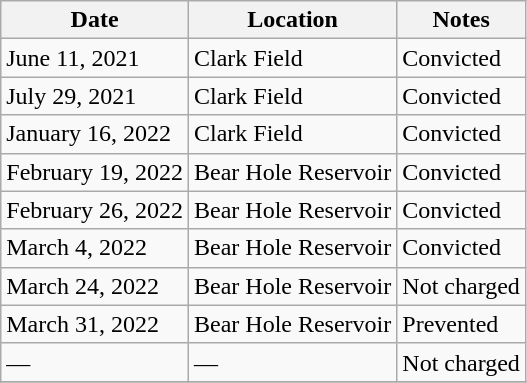<table role="presentation" class="wikitable">
<tr>
<th>Date</th>
<th>Location</th>
<th>Notes</th>
</tr>
<tr>
<td>June 11, 2021</td>
<td>Clark Field</td>
<td>Convicted</td>
</tr>
<tr>
<td>July 29, 2021</td>
<td>Clark Field</td>
<td>Convicted</td>
</tr>
<tr>
<td>January 16, 2022</td>
<td>Clark Field</td>
<td>Convicted</td>
</tr>
<tr>
<td>February 19, 2022</td>
<td>Bear Hole Reservoir</td>
<td>Convicted</td>
</tr>
<tr>
<td>February 26, 2022</td>
<td>Bear Hole Reservoir</td>
<td>Convicted</td>
</tr>
<tr>
<td>March 4, 2022</td>
<td>Bear Hole Reservoir</td>
<td>Convicted</td>
</tr>
<tr>
<td>March 24, 2022</td>
<td>Bear Hole Reservoir</td>
<td>Not charged</td>
</tr>
<tr>
<td>March 31, 2022</td>
<td>Bear Hole Reservoir</td>
<td>Prevented</td>
</tr>
<tr>
<td>—</td>
<td>—</td>
<td>Not charged</td>
</tr>
<tr>
</tr>
</table>
